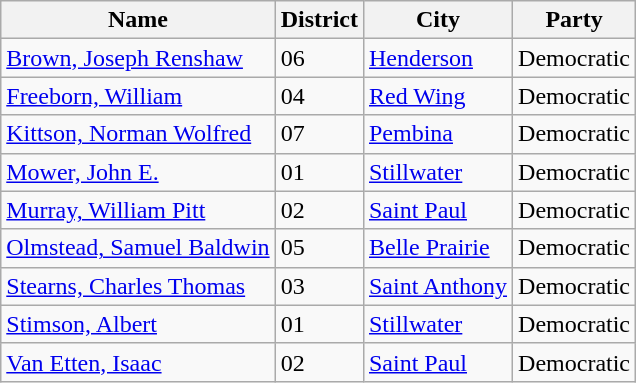<table class="wikitable sortable">
<tr>
<th>Name</th>
<th>District</th>
<th>City</th>
<th>Party</th>
</tr>
<tr>
<td><a href='#'>Brown, Joseph Renshaw</a></td>
<td>06</td>
<td><a href='#'>Henderson</a></td>
<td>Democratic</td>
</tr>
<tr>
<td><a href='#'>Freeborn, William</a></td>
<td>04</td>
<td><a href='#'>Red Wing</a></td>
<td>Democratic</td>
</tr>
<tr>
<td><a href='#'>Kittson, Norman Wolfred</a></td>
<td>07</td>
<td><a href='#'>Pembina</a></td>
<td>Democratic</td>
</tr>
<tr>
<td><a href='#'>Mower, John E.</a></td>
<td>01</td>
<td><a href='#'>Stillwater</a></td>
<td>Democratic</td>
</tr>
<tr>
<td><a href='#'>Murray, William Pitt</a></td>
<td>02</td>
<td><a href='#'>Saint Paul</a></td>
<td>Democratic</td>
</tr>
<tr>
<td><a href='#'>Olmstead, Samuel Baldwin</a></td>
<td>05</td>
<td><a href='#'>Belle Prairie</a></td>
<td>Democratic</td>
</tr>
<tr>
<td><a href='#'>Stearns, Charles Thomas</a></td>
<td>03</td>
<td><a href='#'>Saint Anthony</a></td>
<td>Democratic</td>
</tr>
<tr>
<td><a href='#'>Stimson, Albert</a></td>
<td>01</td>
<td><a href='#'>Stillwater</a></td>
<td>Democratic</td>
</tr>
<tr>
<td><a href='#'>Van Etten, Isaac</a></td>
<td>02</td>
<td><a href='#'>Saint Paul</a></td>
<td>Democratic</td>
</tr>
</table>
